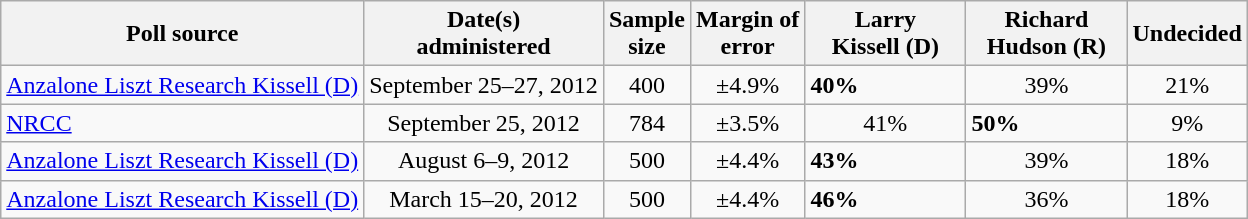<table class="wikitable">
<tr>
<th>Poll source</th>
<th>Date(s)<br>administered</th>
<th>Sample<br>size</th>
<th>Margin of <br>error</th>
<th style="width:100px;">Larry<br>Kissell (D)</th>
<th style="width:100px;">Richard<br>Hudson (R)</th>
<th>Undecided</th>
</tr>
<tr>
<td><a href='#'>Anzalone Liszt Research Kissell (D)</a></td>
<td align=center>September 25–27, 2012</td>
<td align=center>400</td>
<td align=center>±4.9%</td>
<td><strong>40%</strong></td>
<td align=center>39%</td>
<td align=center>21%</td>
</tr>
<tr>
<td><a href='#'>NRCC</a></td>
<td align=center>September 25, 2012</td>
<td align=center>784</td>
<td align=center>±3.5%</td>
<td align=center>41%</td>
<td><strong>50%</strong></td>
<td align=center>9%</td>
</tr>
<tr>
<td><a href='#'>Anzalone Liszt Research Kissell (D)</a></td>
<td align=center>August 6–9, 2012</td>
<td align=center>500</td>
<td align=center>±4.4%</td>
<td><strong>43%</strong></td>
<td align=center>39%</td>
<td align=center>18%</td>
</tr>
<tr>
<td><a href='#'>Anzalone Liszt Research Kissell (D)</a></td>
<td align=center>March 15–20, 2012</td>
<td align=center>500</td>
<td align=center>±4.4%</td>
<td><strong>46%</strong></td>
<td align=center>36%</td>
<td align=center>18%</td>
</tr>
</table>
